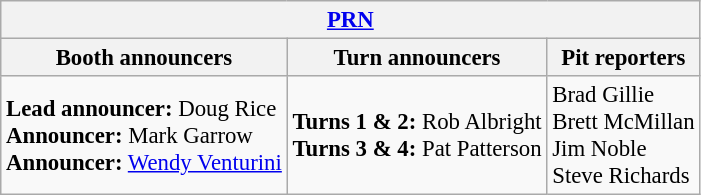<table class="wikitable" style="font-size: 95%">
<tr>
<th colspan="3"><a href='#'>PRN</a></th>
</tr>
<tr>
<th>Booth announcers</th>
<th>Turn announcers</th>
<th>Pit reporters</th>
</tr>
<tr>
<td><strong>Lead announcer:</strong> Doug Rice<br><strong>Announcer:</strong> Mark Garrow<br><strong>Announcer:</strong> <a href='#'>Wendy Venturini</a></td>
<td><strong>Turns 1 & 2:</strong> Rob Albright<br><strong>Turns 3 & 4:</strong> Pat Patterson</td>
<td>Brad Gillie<br>Brett McMillan<br>Jim Noble<br>Steve Richards</td>
</tr>
</table>
